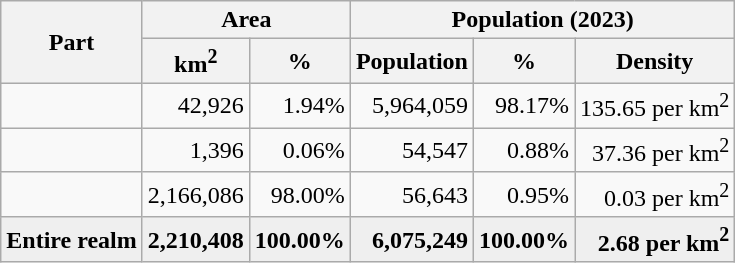<table class="wikitable sortable" style="text-align:right;">
<tr>
<th rowspan="2">Part</th>
<th colspan="2">Area</th>
<th colspan="3">Population (2023)</th>
</tr>
<tr>
<th>km<sup>2</sup></th>
<th>%</th>
<th>Population</th>
<th>%</th>
<th>Density</th>
</tr>
<tr>
<td align="left"></td>
<td>42,926</td>
<td>1.94%</td>
<td>5,964,059</td>
<td>98.17%</td>
<td>135.65 per km<sup>2</sup></td>
</tr>
<tr>
<td align="left"></td>
<td>1,396</td>
<td>0.06%</td>
<td>54,547</td>
<td>0.88%</td>
<td>37.36 per km<sup>2</sup></td>
</tr>
<tr>
<td align="left"></td>
<td>2,166,086</td>
<td>98.00%</td>
<td>56,643</td>
<td>0.95%</td>
<td>0.03 per km<sup>2</sup></td>
</tr>
<tr class="sortbottom" style="background:#efefef;">
<td align="left"><strong>Entire realm</strong></td>
<td><strong>2,210,408</strong></td>
<td><strong>100.00%</strong></td>
<td><strong>6,075,249</strong></td>
<td><strong>100.00%</strong></td>
<td><strong>2.68 per km<sup>2</sup></strong></td>
</tr>
</table>
